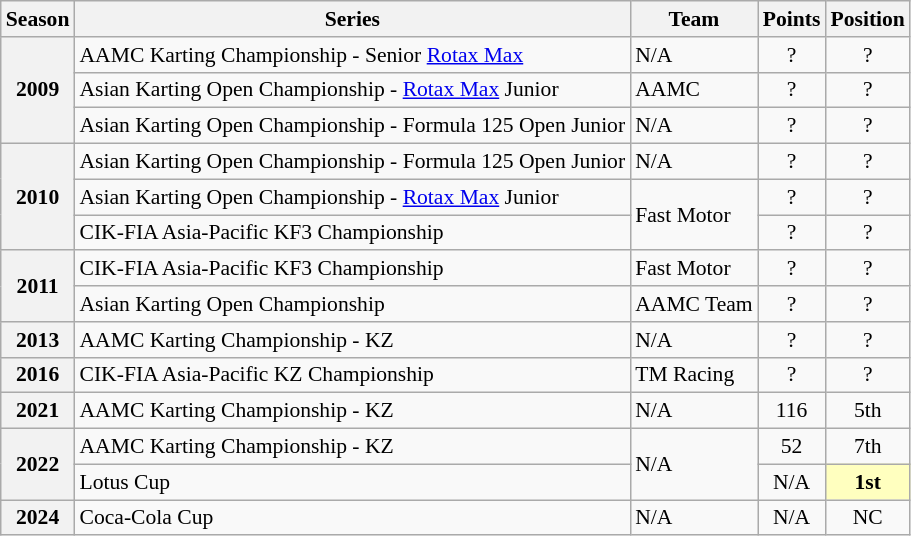<table class="wikitable" style="font-size: 90%; text-align:center">
<tr>
<th>Season</th>
<th>Series</th>
<th>Team</th>
<th>Points</th>
<th>Position</th>
</tr>
<tr>
<th rowspan="3">2009</th>
<td align=left>AAMC Karting Championship - Senior <a href='#'>Rotax Max</a></td>
<td align=left>N/A</td>
<td>?</td>
<td>?</td>
</tr>
<tr>
<td align=left>Asian Karting Open Championship - <a href='#'>Rotax Max</a> Junior</td>
<td align=left>AAMC</td>
<td>?</td>
<td>?</td>
</tr>
<tr>
<td align=left>Asian Karting Open Championship - Formula 125 Open Junior</td>
<td align=left>N/A</td>
<td>?</td>
<td>?</td>
</tr>
<tr>
<th rowspan="3">2010</th>
<td align="left">Asian Karting Open Championship - Formula 125 Open Junior</td>
<td align="left">N/A</td>
<td>?</td>
<td>?</td>
</tr>
<tr>
<td align="left">Asian Karting Open Championship - <a href='#'>Rotax Max</a> Junior</td>
<td rowspan="2" align="left">Fast Motor</td>
<td>?</td>
<td>?</td>
</tr>
<tr>
<td align=left>CIK-FIA Asia-Pacific KF3 Championship</td>
<td>?</td>
<td>?</td>
</tr>
<tr>
<th rowspan="2">2011</th>
<td align="left">CIK-FIA Asia-Pacific KF3 Championship</td>
<td align="left">Fast Motor</td>
<td>?</td>
<td>?</td>
</tr>
<tr>
<td align="left">Asian Karting Open Championship</td>
<td align=left>AAMC Team</td>
<td>?</td>
<td>?</td>
</tr>
<tr>
<th>2013</th>
<td align="left">AAMC Karting Championship - KZ</td>
<td align="left">N/A</td>
<td>?</td>
<td>?</td>
</tr>
<tr>
<th>2016</th>
<td align="left">CIK-FIA Asia-Pacific KZ Championship</td>
<td align="left">TM Racing</td>
<td>?</td>
<td>?</td>
</tr>
<tr>
<th>2021</th>
<td align="left">AAMC Karting Championship - KZ</td>
<td align="left">N/A</td>
<td>116</td>
<td>5th</td>
</tr>
<tr>
<th rowspan="2">2022</th>
<td align="left">AAMC Karting Championship - KZ</td>
<td rowspan="2" align="left">N/A</td>
<td>52</td>
<td>7th</td>
</tr>
<tr>
<td align="left">Lotus Cup</td>
<td>N/A</td>
<td style="background:#FFFFBF;"><strong>1st</strong></td>
</tr>
<tr>
<th>2024</th>
<td align="left">Coca-Cola Cup</td>
<td align="left">N/A</td>
<td>N/A</td>
<td>NC</td>
</tr>
</table>
